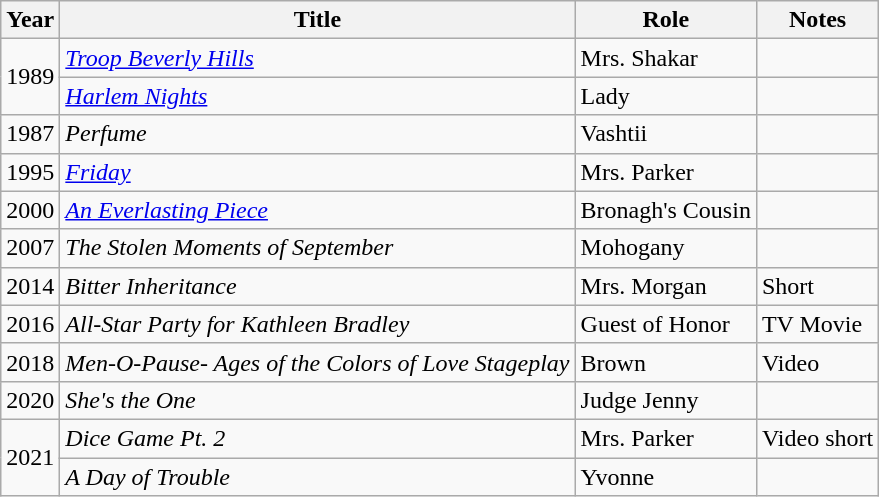<table class="wikitable sortable">
<tr>
<th>Year</th>
<th>Title</th>
<th>Role</th>
<th class="unsortable">Notes</th>
</tr>
<tr>
<td rowspan=2>1989</td>
<td><em><a href='#'>Troop Beverly Hills</a></em></td>
<td>Mrs. Shakar</td>
<td></td>
</tr>
<tr>
<td><em><a href='#'>Harlem Nights</a></em></td>
<td>Lady</td>
<td></td>
</tr>
<tr>
<td>1987</td>
<td><em>Perfume</em></td>
<td>Vashtii</td>
<td></td>
</tr>
<tr>
<td>1995</td>
<td><em><a href='#'>Friday</a></em></td>
<td>Mrs. Parker</td>
<td></td>
</tr>
<tr>
<td>2000</td>
<td><em><a href='#'>An Everlasting Piece</a> </em></td>
<td>Bronagh's Cousin</td>
<td></td>
</tr>
<tr>
<td>2007</td>
<td><em>The Stolen Moments of September</em></td>
<td>Mohogany</td>
<td></td>
</tr>
<tr>
<td>2014</td>
<td><em>Bitter Inheritance</em></td>
<td>Mrs. Morgan</td>
<td>Short</td>
</tr>
<tr>
<td>2016</td>
<td><em>All-Star Party for Kathleen Bradley</em></td>
<td>Guest of Honor</td>
<td>TV Movie</td>
</tr>
<tr>
<td>2018</td>
<td><em>Men-O-Pause- Ages of the Colors of Love Stageplay</em></td>
<td>Brown</td>
<td>Video</td>
</tr>
<tr>
<td>2020</td>
<td><em>She's the One</em></td>
<td>Judge Jenny</td>
<td></td>
</tr>
<tr>
<td rowspan=2>2021</td>
<td><em>Dice Game Pt. 2</em></td>
<td>Mrs. Parker</td>
<td>Video short</td>
</tr>
<tr>
<td><em>A Day of Trouble</em></td>
<td>Yvonne</td>
<td></td>
</tr>
</table>
